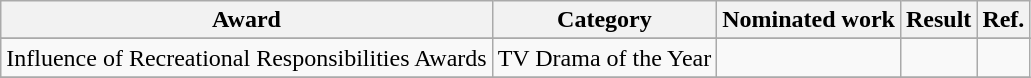<table class="wikitable">
<tr>
<th>Award</th>
<th>Category</th>
<th>Nominated work</th>
<th>Result</th>
<th>Ref.</th>
</tr>
<tr>
</tr>
<tr>
<td>Influence of Recreational Responsibilities Awards</td>
<td>TV Drama of the Year</td>
<td></td>
<td></td>
<td></td>
</tr>
<tr>
</tr>
</table>
